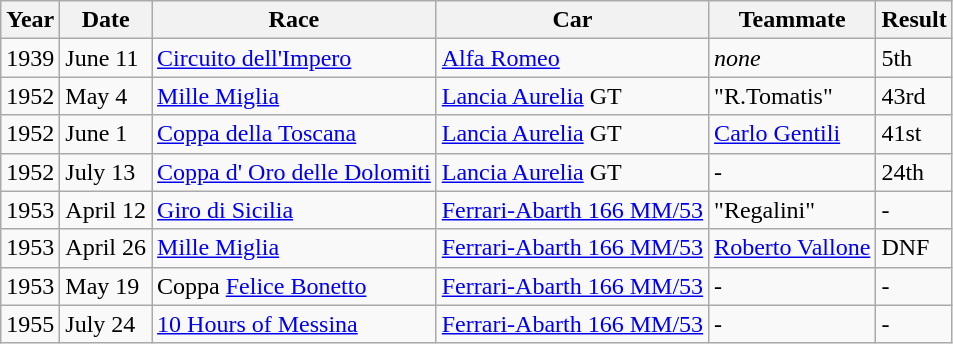<table class="wikitable sortable">
<tr>
<th>Year</th>
<th>Date</th>
<th>Race</th>
<th>Car</th>
<th>Teammate</th>
<th>Result</th>
</tr>
<tr>
<td>1939</td>
<td>June 11</td>
<td><a href='#'>Circuito dell'Impero</a></td>
<td><a href='#'>Alfa Romeo</a></td>
<td><em>none</em></td>
<td>5th</td>
</tr>
<tr>
<td>1952</td>
<td>May 4</td>
<td><a href='#'>Mille Miglia</a></td>
<td><a href='#'>Lancia Aurelia</a> GT</td>
<td>"R.Tomatis"</td>
<td>43rd</td>
</tr>
<tr>
<td>1952</td>
<td>June 1</td>
<td><a href='#'>Coppa della Toscana</a></td>
<td><a href='#'>Lancia Aurelia</a> GT</td>
<td><a href='#'>Carlo Gentili</a></td>
<td>41st</td>
</tr>
<tr>
<td>1952</td>
<td>July 13</td>
<td><a href='#'>Coppa d' Oro delle Dolomiti</a></td>
<td><a href='#'>Lancia Aurelia</a> GT</td>
<td>-</td>
<td>24th</td>
</tr>
<tr>
<td>1953</td>
<td>April 12</td>
<td><a href='#'>Giro di Sicilia</a></td>
<td><a href='#'>Ferrari-Abarth 166 MM/53</a></td>
<td>"Regalini"</td>
<td>-</td>
</tr>
<tr>
<td>1953</td>
<td>April 26</td>
<td><a href='#'>Mille Miglia</a></td>
<td><a href='#'>Ferrari-Abarth 166 MM/53</a></td>
<td><a href='#'>Roberto Vallone</a></td>
<td>DNF</td>
</tr>
<tr>
<td>1953</td>
<td>May 19</td>
<td>Coppa <a href='#'>Felice Bonetto</a></td>
<td><a href='#'>Ferrari-Abarth 166 MM/53</a></td>
<td>-</td>
<td>-</td>
</tr>
<tr>
<td>1955</td>
<td>July 24</td>
<td><a href='#'>10 Hours of Messina</a></td>
<td><a href='#'>Ferrari-Abarth 166 MM/53</a></td>
<td>-</td>
<td>-</td>
</tr>
</table>
